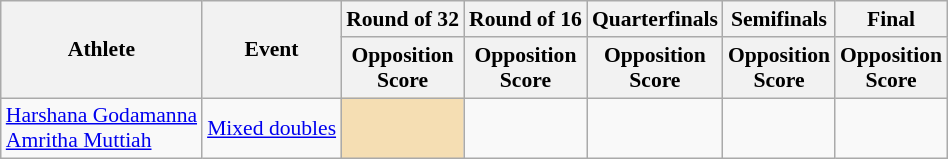<table class=wikitable style="font-size:90%">
<tr>
<th rowspan="2">Athlete</th>
<th rowspan="2">Event</th>
<th>Round of 32</th>
<th>Round of 16</th>
<th>Quarterfinals</th>
<th>Semifinals</th>
<th>Final</th>
</tr>
<tr>
<th>Opposition<br>Score</th>
<th>Opposition<br>Score</th>
<th>Opposition<br>Score</th>
<th>Opposition<br>Score</th>
<th>Opposition<br>Score</th>
</tr>
<tr>
<td><a href='#'>Harshana Godamanna</a><br><a href='#'>Amritha Muttiah</a></td>
<td><a href='#'>Mixed doubles</a></td>
<td colspan="1" bgcolor="wheat"></td>
<td></td>
<td></td>
<td></td>
<td></td>
</tr>
</table>
